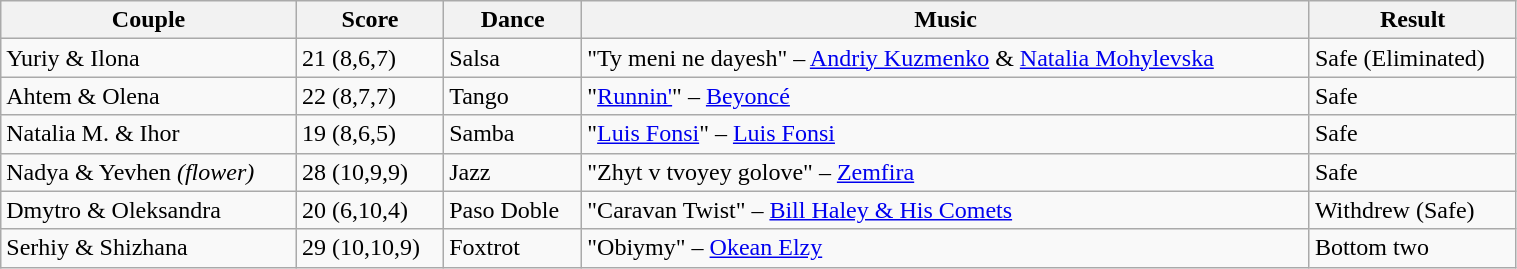<table class="wikitable" style="width:80%;">
<tr>
<th>Couple</th>
<th>Score</th>
<th>Dance</th>
<th>Music</th>
<th>Result</th>
</tr>
<tr>
<td>Yuriy & Ilona</td>
<td>21 (8,6,7)</td>
<td>Salsa</td>
<td>"Ty meni ne dayesh" – <a href='#'>Andriy Kuzmenko</a> & <a href='#'>Natalia Mohylevska</a></td>
<td>Safe (Eliminated)</td>
</tr>
<tr>
<td>Ahtem & Olena</td>
<td>22 (8,7,7)</td>
<td>Tango</td>
<td>"<a href='#'>Runnin'</a>" – <a href='#'>Beyoncé</a></td>
<td>Safe</td>
</tr>
<tr>
<td>Natalia M. & Ihor</td>
<td>19 (8,6,5)</td>
<td>Samba</td>
<td>"<a href='#'>Luis Fonsi</a>" – <a href='#'>Luis Fonsi</a></td>
<td>Safe</td>
</tr>
<tr>
<td>Nadya & Yevhen <em>(flower)</em></td>
<td>28 (10,9,9)</td>
<td>Jazz</td>
<td>"Zhyt v tvoyey golove" – <a href='#'>Zemfira</a></td>
<td>Safe</td>
</tr>
<tr>
<td>Dmytro & Oleksandra</td>
<td>20 (6,10,4)</td>
<td>Paso Doble</td>
<td>"Caravan Twist" – <a href='#'>Bill Haley & His Comets</a></td>
<td>Withdrew (Safe)</td>
</tr>
<tr>
<td>Serhiy & Shizhana</td>
<td>29 (10,10,9)</td>
<td>Foxtrot</td>
<td>"Obiymy" – <a href='#'>Okean Elzy</a></td>
<td>Bottom two</td>
</tr>
</table>
